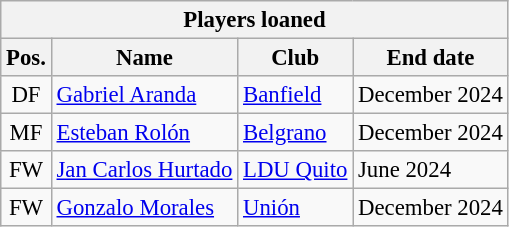<table class="wikitable" style="font-size:95%;">
<tr>
<th colspan="6">Players loaned</th>
</tr>
<tr>
<th>Pos.</th>
<th>Name</th>
<th>Club</th>
<th>End date</th>
</tr>
<tr>
<td align="center">DF</td>
<td> <a href='#'>Gabriel Aranda</a></td>
<td> <a href='#'>Banfield</a></td>
<td>December 2024</td>
</tr>
<tr>
<td align="center">MF</td>
<td> <a href='#'>Esteban Rolón</a></td>
<td> <a href='#'>Belgrano</a></td>
<td>December 2024</td>
</tr>
<tr>
<td align="center">FW</td>
<td> <a href='#'>Jan Carlos Hurtado</a></td>
<td> <a href='#'>LDU Quito</a></td>
<td>June 2024</td>
</tr>
<tr>
<td align="center">FW</td>
<td> <a href='#'>Gonzalo Morales</a></td>
<td> <a href='#'>Unión</a></td>
<td>December 2024</td>
</tr>
</table>
